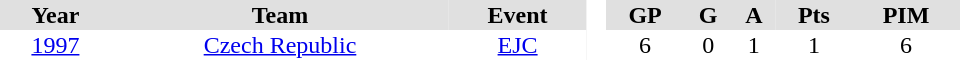<table border="0" cellpadding="1" cellspacing="0" style="text-align:center; width:40em">
<tr ALIGN="center" bgcolor="#e0e0e0">
<th>Year</th>
<th>Team</th>
<th>Event</th>
<th rowspan="99" bgcolor="#ffffff"> </th>
<th>GP</th>
<th>G</th>
<th>A</th>
<th>Pts</th>
<th>PIM</th>
</tr>
<tr>
<td><a href='#'>1997</a></td>
<td><a href='#'>Czech Republic</a></td>
<td><a href='#'>EJC</a></td>
<td>6</td>
<td>0</td>
<td>1</td>
<td>1</td>
<td>6</td>
</tr>
</table>
